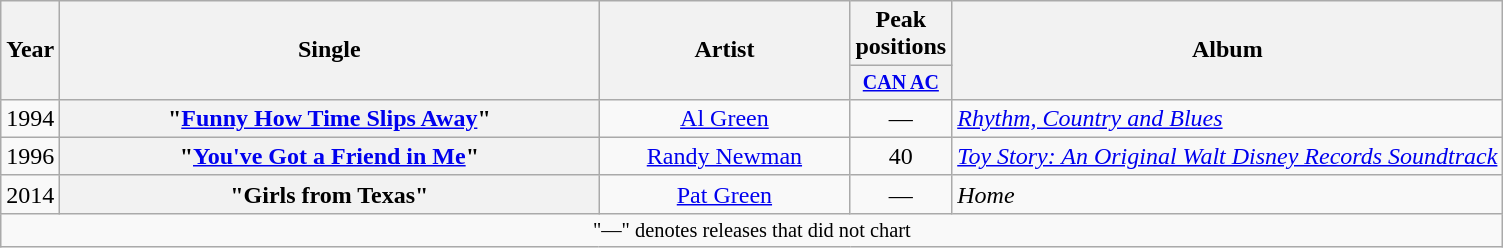<table class="wikitable plainrowheaders" style="text-align:center;">
<tr>
<th rowspan="2">Year</th>
<th rowspan="2" style="width:22em;">Single</th>
<th rowspan="2" style="width:10em;">Artist</th>
<th>Peak positions</th>
<th rowspan="2">Album</th>
</tr>
<tr style="font-size:smaller;">
<th width="40"><a href='#'>CAN AC</a><br></th>
</tr>
<tr>
<td>1994</td>
<th scope="row">"<a href='#'>Funny How Time Slips Away</a>"</th>
<td><a href='#'>Al Green</a></td>
<td>—</td>
<td align="left"><em><a href='#'>Rhythm, Country and Blues</a></em></td>
</tr>
<tr>
<td>1996</td>
<th scope="row">"<a href='#'>You've Got a Friend in Me</a>"</th>
<td><a href='#'>Randy Newman</a></td>
<td>40</td>
<td align="left"><em><a href='#'>Toy Story: An Original Walt Disney Records Soundtrack</a></em></td>
</tr>
<tr>
<td>2014</td>
<th scope="row">"Girls from Texas"</th>
<td><a href='#'>Pat Green</a></td>
<td>—</td>
<td align="left"><em>Home</em></td>
</tr>
<tr>
<td colspan="5" style="font-size:85%">"—" denotes releases that did not chart</td>
</tr>
</table>
